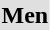<table>
<tr bgcolor="DFDFDF">
<td colspan="4" align="center"><strong>Men</strong></td>
</tr>
<tr>
<td></td>
<td></td>
<td></td>
<td></td>
</tr>
<tr>
<td></td>
<td></td>
<td></td>
<td></td>
</tr>
</table>
